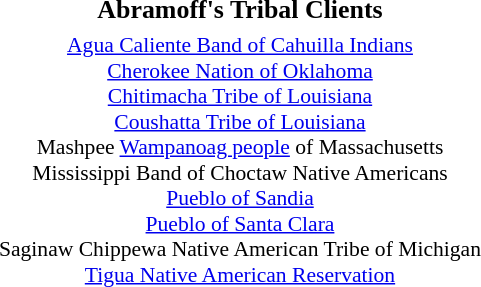<table id="toc" style="float: right; margin-left: 1em; font-size: 90%;" cellspacing="3">
<tr>
<td style="text-align: center; font-size: larger;"><strong>Abramoff's Tribal Clients</strong></td>
</tr>
<tr style="padding: 1em 0; text-align: center;">
<td><a href='#'>Agua Caliente Band of Cahuilla Indians</a><br><a href='#'>Cherokee Nation of Oklahoma</a><br><a href='#'>Chitimacha Tribe of Louisiana</a><br><a href='#'>Coushatta Tribe of Louisiana</a><br>Mashpee <a href='#'>Wampanoag people</a> of Massachusetts<br>Mississippi Band of Choctaw Native Americans<br><a href='#'>Pueblo of Sandia</a><br><a href='#'>Pueblo of Santa Clara</a><br>Saginaw Chippewa Native American Tribe of Michigan<br><a href='#'>Tigua Native American Reservation</a></td>
</tr>
</table>
